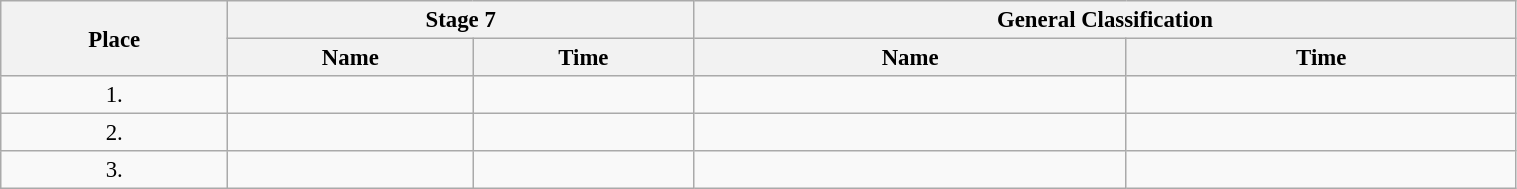<table class=wikitable style="font-size:95%" width="80%">
<tr>
<th rowspan="2">Place</th>
<th colspan="2">Stage 7</th>
<th colspan="2">General Classification</th>
</tr>
<tr>
<th>Name</th>
<th>Time</th>
<th>Name</th>
<th>Time</th>
</tr>
<tr>
<td align="center">1.</td>
<td></td>
<td></td>
<td></td>
<td></td>
</tr>
<tr>
<td align="center">2.</td>
<td></td>
<td></td>
<td></td>
<td></td>
</tr>
<tr>
<td align="center">3.</td>
<td></td>
<td></td>
<td></td>
<td></td>
</tr>
</table>
